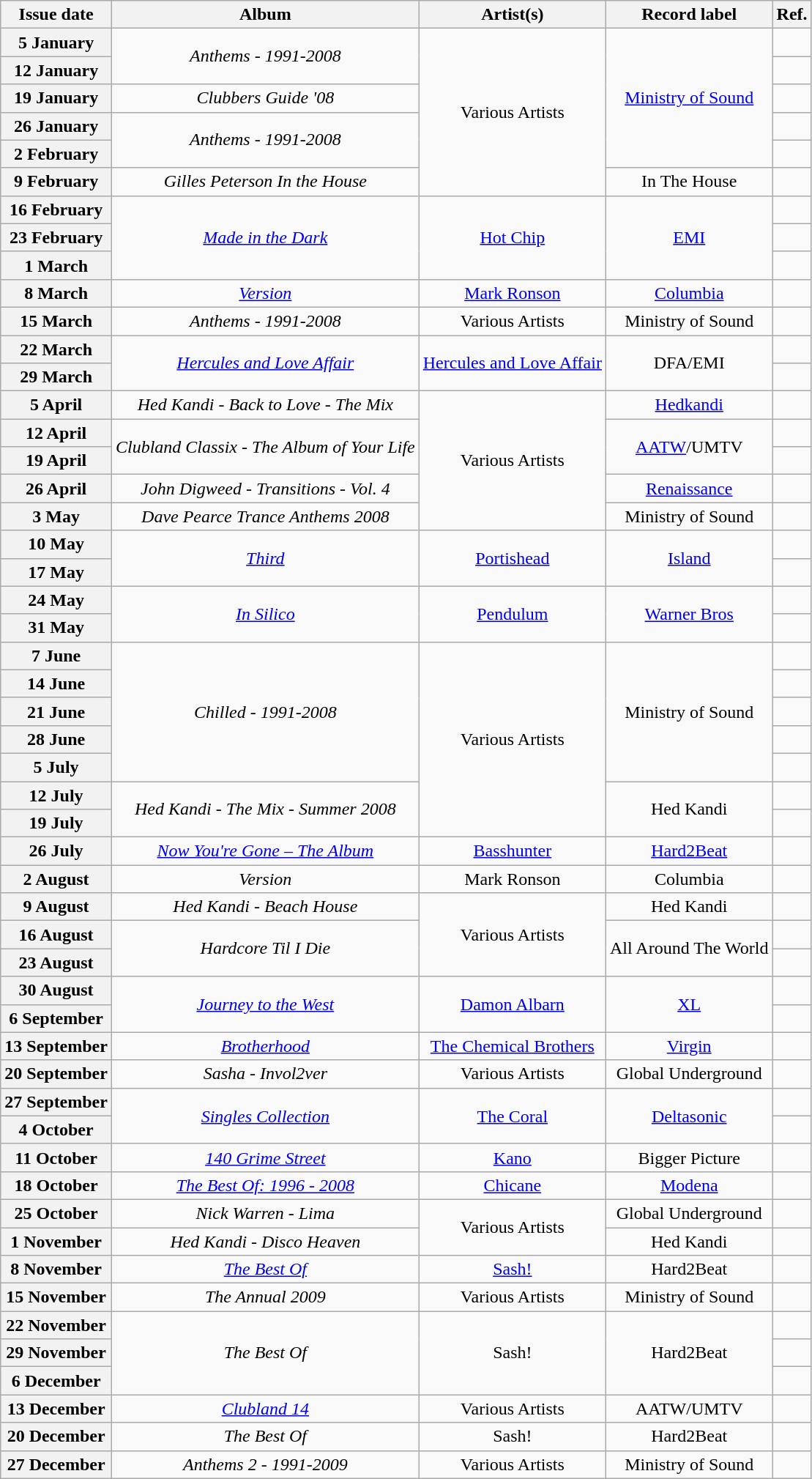<table class="wikitable plainrowheaders">
<tr>
<th scope=col>Issue date</th>
<th scope=col>Album</th>
<th scope=col>Artist(s)</th>
<th scope=col>Record label</th>
<th scope=col>Ref.</th>
</tr>
<tr>
<th scope=row>5 January</th>
<td align=center rowspan="2"><em>Anthems - 1991-2008</em></td>
<td align=center rowspan="6">Various Artists</td>
<td align=center rowspan="5"><a href='#'>Ministry of Sound</a></td>
<td align=center></td>
</tr>
<tr>
<th scope=row>12 January</th>
<td align=center></td>
</tr>
<tr>
<th scope=row>19 January</th>
<td align=center><em>Clubbers Guide '08</em></td>
<td align=center></td>
</tr>
<tr>
<th scope=row>26 January</th>
<td align=center rowspan="2"><em>Anthems - 1991-2008</em></td>
<td align=center></td>
</tr>
<tr>
<th scope=row>2 February</th>
<td align=center></td>
</tr>
<tr>
<th scope=row>9 February</th>
<td align=center><em>Gilles Peterson In the House</em></td>
<td align=center>In The House</td>
<td align=center></td>
</tr>
<tr>
<th scope=row>16 February</th>
<td align=center rowspan="3"><em><a href='#'>Made in the Dark</a></em></td>
<td align=center rowspan="3"><a href='#'>Hot Chip</a></td>
<td align=center rowspan="3"><a href='#'>EMI</a></td>
<td align=center></td>
</tr>
<tr>
<th scope=row>23 February</th>
<td align=center></td>
</tr>
<tr>
<th scope=row>1 March</th>
<td align=center></td>
</tr>
<tr>
<th scope=row>8 March</th>
<td align=center><em><a href='#'>Version</a></em></td>
<td align=center><a href='#'>Mark Ronson</a></td>
<td align=center><a href='#'>Columbia</a></td>
<td align=center></td>
</tr>
<tr>
<th scope=row>15 March</th>
<td align=center><em>Anthems - 1991-2008</em></td>
<td align=center>Various Artists</td>
<td align=center>Ministry of Sound</td>
<td align=center></td>
</tr>
<tr>
<th scope=row>22 March</th>
<td align=center rowspan="2"><em><a href='#'>Hercules and Love Affair</a></em></td>
<td align=center rowspan="2"><a href='#'>Hercules and Love Affair</a></td>
<td align=center rowspan="2">DFA/EMI</td>
<td align=center></td>
</tr>
<tr>
<th scope=row>29 March</th>
<td align=center></td>
</tr>
<tr>
<th scope=row>5 April</th>
<td align=center><em>Hed Kandi - Back to Love - The Mix</em></td>
<td align=center rowspan="5">Various Artists</td>
<td align=center><a href='#'>Hedkandi</a></td>
<td align=center></td>
</tr>
<tr>
<th scope=row>12 April</th>
<td align=center rowspan="2"><em>Clubland Classix - The Album of Your Life</em></td>
<td align=center rowspan="2"><a href='#'>AATW</a>/UMTV</td>
<td align=center></td>
</tr>
<tr>
<th scope=row>19 April</th>
<td align=center></td>
</tr>
<tr>
<th scope=row>26 April</th>
<td align=center><em>John Digweed - Transitions - Vol. 4</em></td>
<td align=center><a href='#'>Renaissance</a></td>
<td align=center></td>
</tr>
<tr>
<th scope=row>3 May</th>
<td align=center><em>Dave Pearce Trance Anthems 2008</em></td>
<td align=center>Ministry of Sound</td>
<td align=center></td>
</tr>
<tr>
<th scope=row>10 May</th>
<td align=center rowspan="2"><em><a href='#'>Third</a></em></td>
<td align=center rowspan="2"><a href='#'>Portishead</a></td>
<td align=center rowspan="2"><a href='#'>Island</a></td>
<td align=center></td>
</tr>
<tr>
<th scope=row>17 May</th>
<td align=center></td>
</tr>
<tr>
<th scope=row>24 May</th>
<td align=center rowspan="2"><em><a href='#'>In Silico</a></em></td>
<td align=center rowspan="2"><a href='#'>Pendulum</a></td>
<td align=center rowspan="2"><a href='#'>Warner Bros</a></td>
<td align=center></td>
</tr>
<tr>
<th scope=row>31 May</th>
<td align=center></td>
</tr>
<tr>
<th scope=row>7 June</th>
<td align=center rowspan="5"><em>Chilled - 1991-2008</em></td>
<td align=center rowspan="7">Various Artists</td>
<td align=center rowspan="5">Ministry of Sound</td>
<td align=center></td>
</tr>
<tr>
<th scope=row>14 June</th>
<td align=center></td>
</tr>
<tr>
<th scope=row>21 June</th>
<td align=center></td>
</tr>
<tr>
<th scope=row>28 June</th>
<td align=center></td>
</tr>
<tr>
<th scope=row>5 July</th>
<td align=center></td>
</tr>
<tr>
<th scope=row>12 July</th>
<td align=center rowspan="2"><em>Hed Kandi - The Mix - Summer 2008</em></td>
<td align=center rowspan="2">Hed Kandi</td>
<td align=center></td>
</tr>
<tr>
<th scope=row>19 July</th>
<td align=center></td>
</tr>
<tr>
<th scope=row>26 July</th>
<td align=center><em><a href='#'>Now You're Gone – The Album</a></em></td>
<td align=center><a href='#'>Basshunter</a></td>
<td align=center><a href='#'>Hard2Beat</a></td>
<td align=center></td>
</tr>
<tr>
<th scope=row>2 August</th>
<td align=center><em>Version</em></td>
<td align=center>Mark Ronson</td>
<td align=center>Columbia</td>
<td align=center></td>
</tr>
<tr>
<th scope=row>9 August</th>
<td align=center><em>Hed Kandi - Beach House</em></td>
<td align=center rowspan="3">Various Artists</td>
<td align=center>Hed Kandi</td>
<td align=center></td>
</tr>
<tr>
<th scope=row>16 August</th>
<td align=center rowspan="2"><em>Hardcore Til I Die</em></td>
<td align=center rowspan="2">All Around The World</td>
<td align=center></td>
</tr>
<tr>
<th scope=row>23 August</th>
<td align=center></td>
</tr>
<tr>
<th scope=row>30 August</th>
<td align=center rowspan="2"><em><a href='#'>Journey to the West</a></em></td>
<td align=center rowspan="2"><a href='#'>Damon Albarn</a></td>
<td align=center rowspan="2"><a href='#'>XL</a></td>
<td align=center></td>
</tr>
<tr>
<th scope=row>6 September</th>
<td align=center></td>
</tr>
<tr>
<th scope=row>13 September</th>
<td align=center><em><a href='#'>Brotherhood</a></em></td>
<td align=center><a href='#'>The Chemical Brothers</a></td>
<td align=center><a href='#'>Virgin</a></td>
<td align=center></td>
</tr>
<tr>
<th scope=row>20 September</th>
<td align=center><em>Sasha - Invol2ver</em></td>
<td align=center>Various Artists</td>
<td align=center>Global Underground</td>
<td align=center></td>
</tr>
<tr>
<th scope=row>27 September</th>
<td align=center rowspan="2"><em><a href='#'>Singles Collection</a></em></td>
<td align=center rowspan="2"><a href='#'>The Coral</a></td>
<td align=center rowspan="2"><a href='#'>Deltasonic</a></td>
<td align=center></td>
</tr>
<tr>
<th scope=row>4 October</th>
<td align=center></td>
</tr>
<tr>
<th scope=row>11 October</th>
<td align=center><em><a href='#'>140 Grime Street</a></em></td>
<td align=center><a href='#'>Kano</a></td>
<td align=center>Bigger Picture</td>
<td align=center></td>
</tr>
<tr>
<th scope=row>18 October</th>
<td align=center><em><a href='#'>The Best Of: 1996 - 2008</a></em></td>
<td align=center><a href='#'>Chicane</a></td>
<td align=center><a href='#'>Modena</a></td>
<td align=center></td>
</tr>
<tr>
<th scope=row>25 October</th>
<td align=center><em>Nick Warren - Lima</em></td>
<td align=center rowspan="2">Various Artists</td>
<td align=center>Global Underground</td>
<td align=center></td>
</tr>
<tr>
<th scope=row>1 November</th>
<td align=center><em>Hed Kandi - Disco Heaven</em></td>
<td align=center>Hed Kandi</td>
<td align=center></td>
</tr>
<tr>
<th scope=row>8 November</th>
<td align=center><em><a href='#'>The Best Of</a></em></td>
<td align=center><a href='#'>Sash!</a></td>
<td align=center>Hard2Beat</td>
<td align=center></td>
</tr>
<tr>
<th scope=row>15 November</th>
<td align=center><em>The Annual 2009</em></td>
<td align=center>Various Artists</td>
<td align=center>Ministry of Sound</td>
<td align=center></td>
</tr>
<tr>
<th scope=row>22 November</th>
<td align=center rowspan="3"><em>The Best Of</em></td>
<td align=center rowspan="3">Sash!</td>
<td align=center rowspan="3">Hard2Beat</td>
<td align=center></td>
</tr>
<tr>
<th scope=row>29 November</th>
<td align=center></td>
</tr>
<tr>
<th scope=row>6 December</th>
<td align=center></td>
</tr>
<tr>
<th scope=row>13 December</th>
<td align=center><em><a href='#'>Clubland 14</a></em></td>
<td align=center>Various Artists</td>
<td align=center>AATW/UMTV</td>
<td align=center></td>
</tr>
<tr>
<th scope=row>20 December</th>
<td align=center><em>The Best Of</em></td>
<td align=center>Sash!</td>
<td align=center>Hard2Beat</td>
<td align=center></td>
</tr>
<tr>
<th scope=row>27 December</th>
<td align=center><em>Anthems 2 - 1991-2009</em></td>
<td align=center>Various Artists</td>
<td align=center>Ministry of Sound</td>
<td align=center></td>
</tr>
</table>
